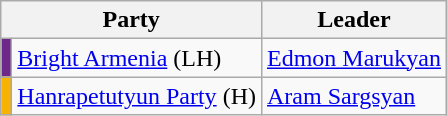<table class="wikitable" style="text-align:left">
<tr>
<th colspan="2">Party</th>
<th>Leader</th>
</tr>
<tr>
<td bgcolor="#6d2889"></td>
<td><a href='#'>Bright Armenia</a> (LH)</td>
<td><a href='#'>Edmon Marukyan</a></td>
</tr>
<tr>
<td bgcolor="#F8B202"></td>
<td><a href='#'>Hanrapetutyun Party</a> (H)</td>
<td><a href='#'>Aram Sargsyan</a></td>
</tr>
</table>
